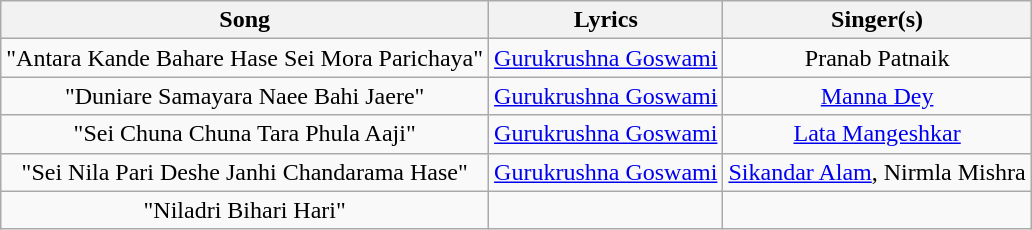<table class="wikitable sortable" style="text-align:center;">
<tr>
<th>Song</th>
<th>Lyrics</th>
<th>Singer(s)</th>
</tr>
<tr>
<td>"Antara Kande Bahare Hase Sei Mora Parichaya"</td>
<td><a href='#'>Gurukrushna Goswami</a></td>
<td>Pranab Patnaik</td>
</tr>
<tr>
<td>"Duniare Samayara Naee Bahi Jaere"</td>
<td><a href='#'>Gurukrushna Goswami</a></td>
<td><a href='#'>Manna Dey</a></td>
</tr>
<tr>
<td>"Sei Chuna Chuna Tara Phula Aaji"</td>
<td><a href='#'>Gurukrushna Goswami</a></td>
<td><a href='#'>Lata Mangeshkar</a></td>
</tr>
<tr>
<td>"Sei Nila Pari Deshe Janhi Chandarama Hase"</td>
<td><a href='#'>Gurukrushna Goswami</a></td>
<td><a href='#'>Sikandar Alam</a>, Nirmla Mishra</td>
</tr>
<tr>
<td>"Niladri Bihari Hari"</td>
<td></td>
<td></td>
</tr>
</table>
